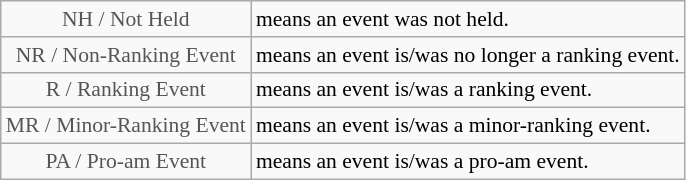<table class="wikitable" style="font-size:90%">
<tr>
<td style="text-align:center; color:#555555;" colspan="4">NH / Not Held</td>
<td>means an event was not held.</td>
</tr>
<tr>
<td style="text-align:center; color:#555555;" colspan="4">NR / Non-Ranking Event</td>
<td>means an event is/was no longer a ranking event.</td>
</tr>
<tr>
<td style="text-align:center; color:#555555;" colspan="4">R / Ranking Event</td>
<td>means an event is/was a ranking event.</td>
</tr>
<tr>
<td style="text-align:center; color:#555555;" colspan="4">MR / Minor-Ranking Event</td>
<td>means an event is/was a minor-ranking event.</td>
</tr>
<tr>
<td style="text-align:center; color:#555555;" colspan="4">PA / Pro-am Event</td>
<td>means an event is/was a pro-am event.</td>
</tr>
</table>
